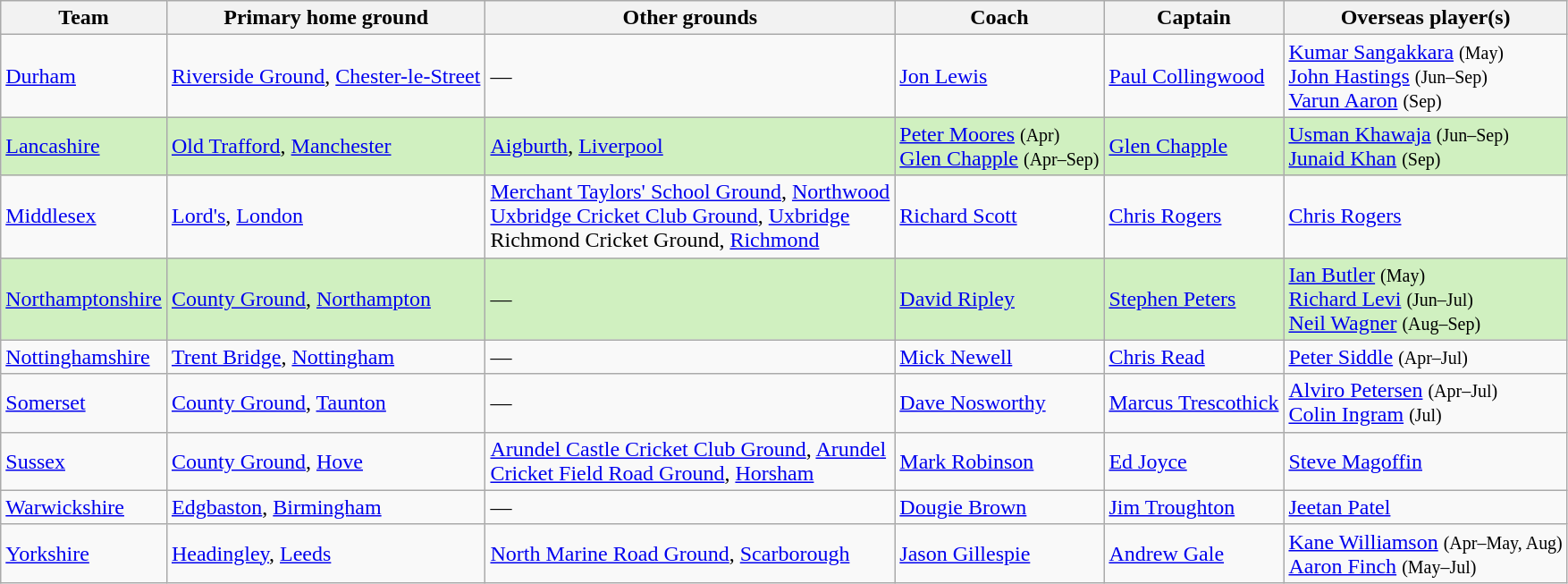<table class="wikitable sortable">
<tr>
<th>Team</th>
<th>Primary home ground</th>
<th>Other grounds</th>
<th>Coach</th>
<th>Captain</th>
<th>Overseas player(s)</th>
</tr>
<tr>
<td><a href='#'>Durham</a></td>
<td><a href='#'>Riverside Ground</a>, <a href='#'>Chester-le-Street</a></td>
<td>—</td>
<td> <a href='#'>Jon Lewis</a></td>
<td> <a href='#'>Paul Collingwood</a></td>
<td> <a href='#'>Kumar Sangakkara</a> <small>(May)</small><br> <a href='#'>John Hastings</a> <small>(Jun–Sep)</small><br> <a href='#'>Varun Aaron</a> <small>(Sep)</small></td>
</tr>
<tr style="background-color:#D0F0C0">
<td><a href='#'>Lancashire</a></td>
<td><a href='#'>Old Trafford</a>, <a href='#'>Manchester</a></td>
<td><a href='#'>Aigburth</a>, <a href='#'>Liverpool</a></td>
<td> <a href='#'>Peter Moores</a> <small>(Apr)</small><br> <a href='#'>Glen Chapple</a> <small>(Apr–Sep)</small></td>
<td> <a href='#'>Glen Chapple</a></td>
<td> <a href='#'>Usman Khawaja</a> <small>(Jun–Sep)</small><br> <a href='#'>Junaid Khan</a> <small>(Sep)</small></td>
</tr>
<tr>
<td><a href='#'>Middlesex</a></td>
<td><a href='#'>Lord's</a>, <a href='#'>London</a></td>
<td><a href='#'>Merchant Taylors' School Ground</a>, <a href='#'>Northwood</a><br><a href='#'>Uxbridge Cricket Club Ground</a>, <a href='#'>Uxbridge</a><br>Richmond Cricket Ground, <a href='#'>Richmond</a></td>
<td> <a href='#'>Richard Scott</a></td>
<td> <a href='#'>Chris Rogers</a></td>
<td> <a href='#'>Chris Rogers</a></td>
</tr>
<tr style="background-color:#D0F0C0">
<td><a href='#'>Northamptonshire</a></td>
<td><a href='#'>County Ground</a>, <a href='#'>Northampton</a></td>
<td>—</td>
<td> <a href='#'>David Ripley</a></td>
<td> <a href='#'>Stephen Peters</a></td>
<td> <a href='#'>Ian Butler</a> <small>(May)</small><br> <a href='#'>Richard Levi</a> <small>(Jun–Jul)</small><br> <a href='#'>Neil Wagner</a> <small>(Aug–Sep)</small></td>
</tr>
<tr>
<td><a href='#'>Nottinghamshire</a></td>
<td><a href='#'>Trent Bridge</a>, <a href='#'>Nottingham</a></td>
<td>—</td>
<td> <a href='#'>Mick Newell</a></td>
<td> <a href='#'>Chris Read</a></td>
<td> <a href='#'>Peter Siddle</a> <small>(Apr–Jul)</small></td>
</tr>
<tr>
<td><a href='#'>Somerset</a></td>
<td><a href='#'>County Ground</a>, <a href='#'>Taunton</a></td>
<td>—</td>
<td> <a href='#'>Dave Nosworthy</a></td>
<td> <a href='#'>Marcus Trescothick</a></td>
<td> <a href='#'>Alviro Petersen</a> <small>(Apr–Jul)</small><br> <a href='#'>Colin Ingram</a> <small>(Jul)</small></td>
</tr>
<tr>
<td><a href='#'>Sussex</a></td>
<td><a href='#'>County Ground</a>, <a href='#'>Hove</a></td>
<td><a href='#'>Arundel Castle Cricket Club Ground</a>, <a href='#'>Arundel</a><br><a href='#'>Cricket Field Road Ground</a>, <a href='#'>Horsham</a></td>
<td> <a href='#'>Mark Robinson</a></td>
<td> <a href='#'>Ed Joyce</a></td>
<td> <a href='#'>Steve Magoffin</a></td>
</tr>
<tr>
<td><a href='#'>Warwickshire</a></td>
<td><a href='#'>Edgbaston</a>, <a href='#'>Birmingham</a></td>
<td>—</td>
<td> <a href='#'>Dougie Brown</a></td>
<td> <a href='#'>Jim Troughton</a></td>
<td> <a href='#'>Jeetan Patel</a></td>
</tr>
<tr>
<td><a href='#'>Yorkshire</a></td>
<td><a href='#'>Headingley</a>, <a href='#'>Leeds</a></td>
<td><a href='#'>North Marine Road Ground</a>, <a href='#'>Scarborough</a></td>
<td> <a href='#'>Jason Gillespie</a></td>
<td> <a href='#'>Andrew Gale</a></td>
<td> <a href='#'>Kane Williamson</a> <small>(Apr–May, Aug)</small><br> <a href='#'>Aaron Finch</a> <small>(May–Jul)</small></td>
</tr>
</table>
